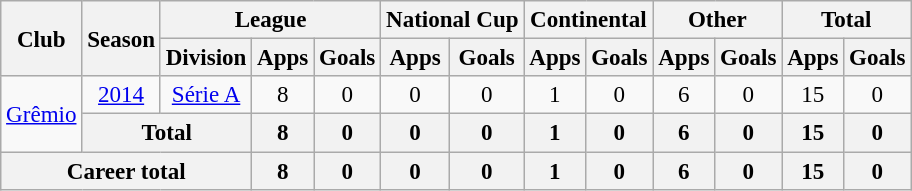<table class="wikitable" style="font-size:96%; text-align: center;">
<tr>
<th rowspan="2">Club</th>
<th rowspan="2">Season</th>
<th colspan="3">League</th>
<th colspan="2">National Cup</th>
<th colspan="2">Continental</th>
<th colspan="2">Other</th>
<th colspan="2">Total</th>
</tr>
<tr>
<th>Division</th>
<th>Apps</th>
<th>Goals</th>
<th>Apps</th>
<th>Goals</th>
<th>Apps</th>
<th>Goals</th>
<th>Apps</th>
<th>Goals</th>
<th>Apps</th>
<th>Goals</th>
</tr>
<tr>
<td rowspan="2" valign="center"><a href='#'>Grêmio</a></td>
<td><a href='#'>2014</a></td>
<td><a href='#'>Série A</a></td>
<td>8</td>
<td>0</td>
<td>0</td>
<td>0</td>
<td>1</td>
<td>0</td>
<td>6</td>
<td>0</td>
<td>15</td>
<td>0</td>
</tr>
<tr>
<th colspan="2">Total</th>
<th>8</th>
<th>0</th>
<th>0</th>
<th>0</th>
<th>1</th>
<th>0</th>
<th>6</th>
<th>0</th>
<th>15</th>
<th>0</th>
</tr>
<tr>
<th colspan="3">Career total</th>
<th>8</th>
<th>0</th>
<th>0</th>
<th>0</th>
<th>1</th>
<th>0</th>
<th>6</th>
<th>0</th>
<th>15</th>
<th>0</th>
</tr>
</table>
